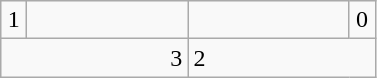<table class=wikitable>
<tr>
<td align=center width=10>1</td>
<td align="center" width="100"></td>
<td align="center" width="100"></td>
<td align="center" width="10">0</td>
</tr>
<tr>
<td colspan=2 align=right>3</td>
<td colspan="2">2</td>
</tr>
</table>
